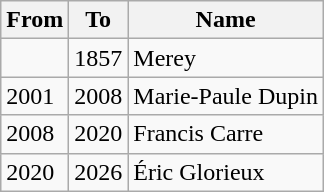<table class="wikitable">
<tr>
<th>From</th>
<th>To</th>
<th>Name</th>
</tr>
<tr>
<td></td>
<td>1857</td>
<td>Merey</td>
</tr>
<tr>
<td>2001</td>
<td>2008</td>
<td>Marie-Paule Dupin</td>
</tr>
<tr>
<td>2008</td>
<td>2020</td>
<td>Francis Carre</td>
</tr>
<tr>
<td>2020</td>
<td>2026</td>
<td>Éric Glorieux</td>
</tr>
</table>
